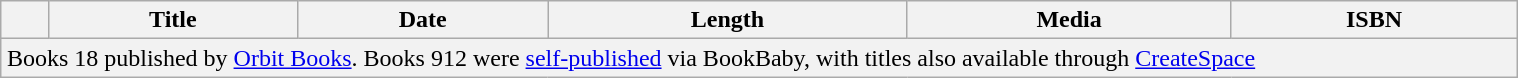<table class="wikitable sortable floatleft" style="width:80%; margin:auto">
<tr>
<th></th>
<th>Title</th>
<th class="unsortable">Date</th>
<th>Length</th>
<th>Media</th>
<th class="unsortable">ISBN<br>










</th>
</tr>
<tr class="sortbottom">
<td colspan="6" style="background:#F2F2F2;">Books 18 published by <a href='#'>Orbit Books</a>. Books 912 were <a href='#'>self-published</a> via BookBaby, with titles also available through <a href='#'>CreateSpace</a></td>
</tr>
</table>
